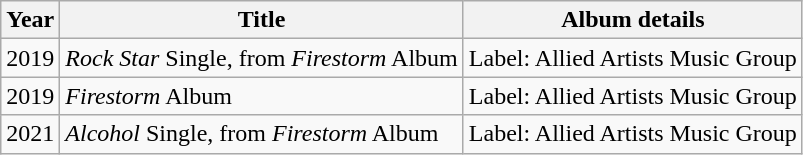<table class="wikitable">
<tr>
<th>Year</th>
<th>Title</th>
<th>Album details</th>
</tr>
<tr>
<td>2019</td>
<td><em>Rock Star</em> Single, from <em>Firestorm</em> Album</td>
<td>Label: Allied Artists Music Group</td>
</tr>
<tr>
<td>2019</td>
<td><em>Firestorm</em> Album</td>
<td>Label: Allied Artists Music Group</td>
</tr>
<tr>
<td>2021</td>
<td><em>Alcohol</em> Single, from <em>Firestorm</em> Album</td>
<td>Label: Allied Artists Music Group</td>
</tr>
</table>
